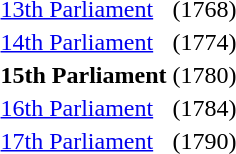<table id=toc style="float:right">
<tr>
<td><a href='#'>13th Parliament</a></td>
<td>(1768)</td>
</tr>
<tr>
<td><a href='#'>14th Parliament</a></td>
<td>(1774)</td>
</tr>
<tr>
<td><strong>15th Parliament</strong></td>
<td>(1780)</td>
</tr>
<tr>
<td><a href='#'>16th Parliament</a></td>
<td>(1784)</td>
</tr>
<tr>
<td><a href='#'>17th Parliament</a></td>
<td>(1790)</td>
</tr>
</table>
